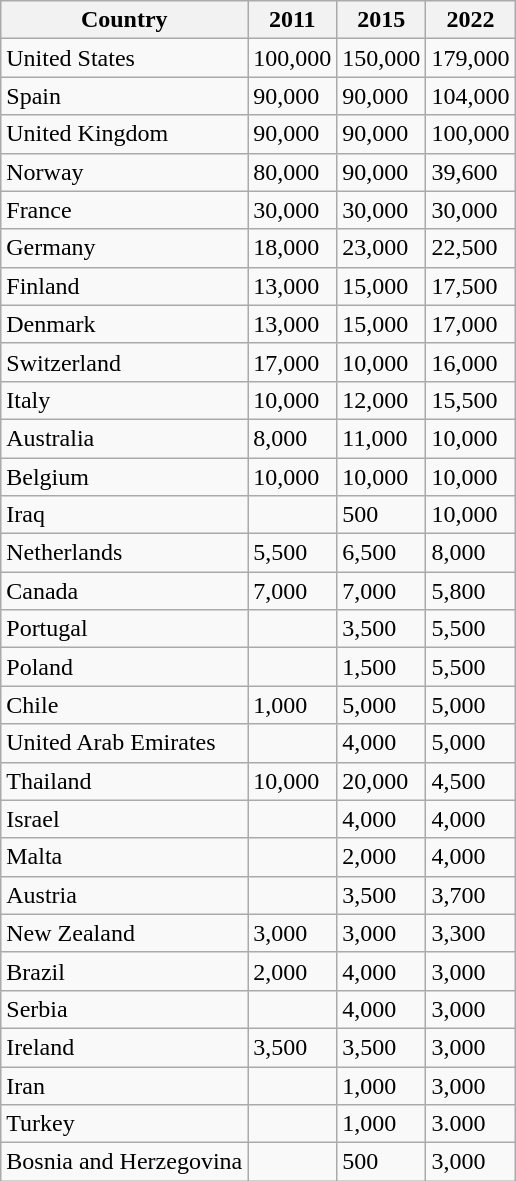<table class="wikitable">
<tr>
<th>Country</th>
<th>2011</th>
<th>2015</th>
<th>2022</th>
</tr>
<tr>
<td>United States</td>
<td>100,000</td>
<td>150,000</td>
<td>179,000</td>
</tr>
<tr>
<td>Spain</td>
<td>90,000</td>
<td>90,000</td>
<td>104,000</td>
</tr>
<tr>
<td>United Kingdom</td>
<td>90,000</td>
<td>90,000</td>
<td>100,000</td>
</tr>
<tr>
<td>Norway</td>
<td>80,000</td>
<td>90,000</td>
<td>39,600</td>
</tr>
<tr>
<td>France</td>
<td>30,000</td>
<td>30,000</td>
<td>30,000</td>
</tr>
<tr>
<td>Germany</td>
<td>18,000</td>
<td>23,000</td>
<td>22,500</td>
</tr>
<tr>
<td>Finland</td>
<td>13,000</td>
<td>15,000</td>
<td>17,500</td>
</tr>
<tr>
<td>Denmark</td>
<td>13,000</td>
<td>15,000</td>
<td>17,000</td>
</tr>
<tr>
<td>Switzerland</td>
<td>17,000</td>
<td>10,000</td>
<td>16,000</td>
</tr>
<tr>
<td>Italy</td>
<td>10,000</td>
<td>12,000</td>
<td>15,500</td>
</tr>
<tr>
<td>Australia</td>
<td>8,000</td>
<td>11,000</td>
<td>10,000</td>
</tr>
<tr>
<td>Belgium</td>
<td>10,000</td>
<td>10,000</td>
<td>10,000</td>
</tr>
<tr>
<td>Iraq</td>
<td></td>
<td>500</td>
<td>10,000</td>
</tr>
<tr>
<td>Netherlands</td>
<td>5,500</td>
<td>6,500</td>
<td>8,000</td>
</tr>
<tr>
<td>Canada</td>
<td>7,000</td>
<td>7,000</td>
<td>5,800</td>
</tr>
<tr>
<td>Portugal</td>
<td></td>
<td>3,500</td>
<td>5,500</td>
</tr>
<tr>
<td>Poland</td>
<td></td>
<td>1,500</td>
<td>5,500</td>
</tr>
<tr>
<td>Chile</td>
<td>1,000</td>
<td>5,000</td>
<td>5,000</td>
</tr>
<tr>
<td>United Arab Emirates</td>
<td></td>
<td>4,000</td>
<td>5,000</td>
</tr>
<tr>
<td>Thailand</td>
<td>10,000</td>
<td>20,000</td>
<td>4,500</td>
</tr>
<tr>
<td>Israel</td>
<td></td>
<td>4,000</td>
<td>4,000</td>
</tr>
<tr>
<td>Malta</td>
<td></td>
<td>2,000</td>
<td>4,000</td>
</tr>
<tr>
<td>Austria</td>
<td></td>
<td>3,500</td>
<td>3,700</td>
</tr>
<tr>
<td>New Zealand</td>
<td>3,000</td>
<td>3,000</td>
<td>3,300</td>
</tr>
<tr>
<td>Brazil</td>
<td>2,000</td>
<td>4,000</td>
<td>3,000</td>
</tr>
<tr>
<td>Serbia</td>
<td></td>
<td>4,000</td>
<td>3,000</td>
</tr>
<tr>
<td>Ireland</td>
<td>3,500</td>
<td>3,500</td>
<td>3,000</td>
</tr>
<tr>
<td>Iran</td>
<td></td>
<td>1,000</td>
<td>3,000</td>
</tr>
<tr>
<td>Turkey</td>
<td></td>
<td>1,000</td>
<td>3.000</td>
</tr>
<tr>
<td>Bosnia and Herzegovina</td>
<td></td>
<td>500</td>
<td>3,000</td>
</tr>
</table>
